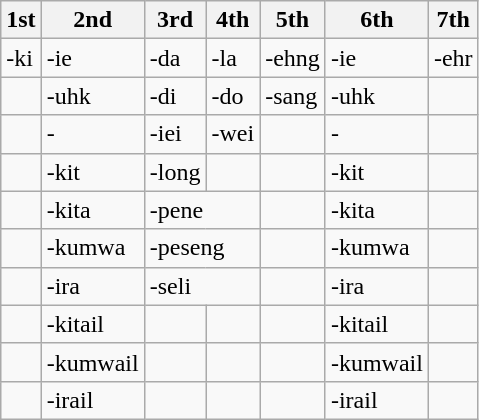<table class="wikitable">
<tr>
<th>1st</th>
<th>2nd</th>
<th>3rd</th>
<th>4th</th>
<th>5th</th>
<th>6th</th>
<th>7th</th>
</tr>
<tr>
<td>-ki</td>
<td>-ie</td>
<td>-da</td>
<td>-la</td>
<td>-ehng</td>
<td>-ie</td>
<td>-ehr</td>
</tr>
<tr>
<td></td>
<td>-uhk</td>
<td>-di</td>
<td>-do</td>
<td>-sang</td>
<td>-uhk</td>
<td></td>
</tr>
<tr>
<td></td>
<td>-</td>
<td>-iei</td>
<td>-wei</td>
<td></td>
<td>-</td>
<td></td>
</tr>
<tr>
<td></td>
<td>-kit</td>
<td>-long</td>
<td></td>
<td></td>
<td>-kit</td>
<td></td>
</tr>
<tr>
<td></td>
<td>-kita</td>
<td colspan="2">-pene</td>
<td></td>
<td>-kita</td>
<td></td>
</tr>
<tr>
<td></td>
<td>-kumwa</td>
<td colspan="2">-peseng</td>
<td></td>
<td>-kumwa</td>
<td></td>
</tr>
<tr>
<td></td>
<td>-ira</td>
<td colspan="2">-seli</td>
<td></td>
<td>-ira</td>
<td></td>
</tr>
<tr>
<td></td>
<td>-kitail</td>
<td></td>
<td></td>
<td></td>
<td>-kitail</td>
<td></td>
</tr>
<tr>
<td></td>
<td>-kumwail</td>
<td></td>
<td></td>
<td></td>
<td>-kumwail</td>
<td></td>
</tr>
<tr>
<td></td>
<td>-irail</td>
<td></td>
<td></td>
<td></td>
<td>-irail</td>
<td></td>
</tr>
</table>
